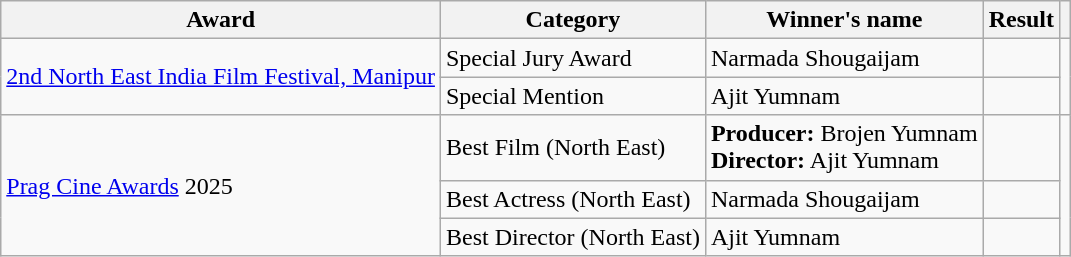<table class="wikitable sortable">
<tr>
<th>Award</th>
<th>Category</th>
<th>Winner's name</th>
<th>Result</th>
<th></th>
</tr>
<tr>
<td rowspan="2"><a href='#'>2nd North East India Film Festival, Manipur</a></td>
<td>Special Jury Award</td>
<td>Narmada Shougaijam</td>
<td></td>
<td rowspan="2"></td>
</tr>
<tr>
<td>Special Mention</td>
<td>Ajit Yumnam</td>
<td></td>
</tr>
<tr>
<td rowspan="3"><a href='#'>Prag Cine Awards</a> 2025</td>
<td>Best Film (North East)</td>
<td><strong>Producer:</strong> Brojen Yumnam<br><strong>Director:</strong> Ajit Yumnam</td>
<td></td>
<td rowspan="3"></td>
</tr>
<tr>
<td>Best Actress (North East)</td>
<td>Narmada Shougaijam</td>
<td></td>
</tr>
<tr>
<td>Best Director (North East)</td>
<td>Ajit Yumnam</td>
<td></td>
</tr>
</table>
